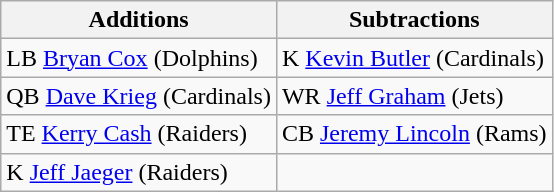<table class="wikitable">
<tr>
<th>Additions</th>
<th>Subtractions</th>
</tr>
<tr>
<td>LB <a href='#'>Bryan Cox</a> (Dolphins)</td>
<td>K <a href='#'>Kevin Butler</a> (Cardinals)</td>
</tr>
<tr>
<td>QB <a href='#'>Dave Krieg</a> (Cardinals)</td>
<td>WR <a href='#'>Jeff Graham</a> (Jets)</td>
</tr>
<tr>
<td>TE <a href='#'>Kerry Cash</a> (Raiders)</td>
<td>CB <a href='#'>Jeremy Lincoln</a> (Rams)</td>
</tr>
<tr>
<td>K <a href='#'>Jeff Jaeger</a> (Raiders)</td>
<td></td>
</tr>
</table>
